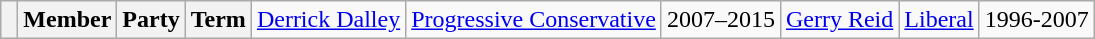<table class="wikitable">
<tr>
<th> </th>
<th>Member</th>
<th>Party</th>
<th>Term<br></th>
<td><a href='#'>Derrick Dalley</a></td>
<td><a href='#'>Progressive Conservative</a></td>
<td>2007–2015<br></td>
<td><a href='#'>Gerry Reid</a></td>
<td><a href='#'>Liberal</a></td>
<td>1996-2007</td>
</tr>
</table>
